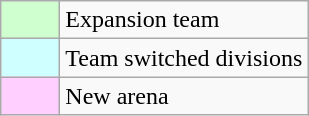<table class="wikitable">
<tr>
<td style="background:#CFFFCF; width:2em"></td>
<td>Expansion team</td>
</tr>
<tr>
<td style="background:#CFFFFF; width:2em"></td>
<td>Team switched divisions</td>
</tr>
<tr>
<td style="background:#FFCFFF; width:2em"></td>
<td>New arena</td>
</tr>
</table>
